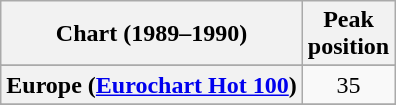<table class="wikitable sortable plainrowheaders" style="text-align:center">
<tr>
<th>Chart (1989–1990)</th>
<th>Peak<br>position</th>
</tr>
<tr>
</tr>
<tr>
<th scope="row">Europe (<a href='#'>Eurochart Hot 100</a>)</th>
<td>35</td>
</tr>
<tr>
</tr>
<tr>
</tr>
<tr>
</tr>
</table>
